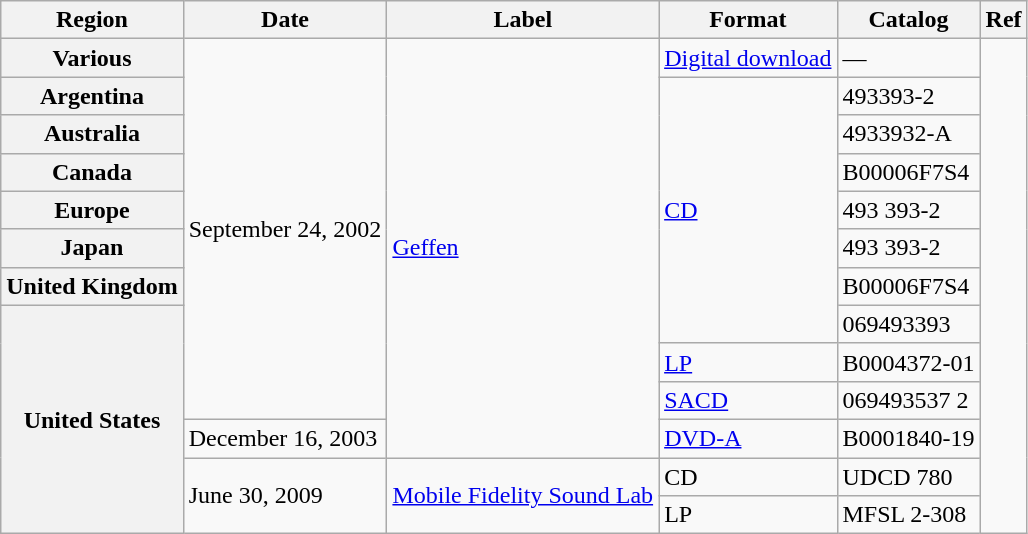<table class="wikitable plainrowheaders">
<tr>
<th>Region</th>
<th>Date</th>
<th>Label</th>
<th>Format</th>
<th>Catalog</th>
<th>Ref</th>
</tr>
<tr>
<th scope="row">Various</th>
<td rowspan="10">September 24, 2002</td>
<td rowspan="11"><a href='#'>Geffen</a></td>
<td><a href='#'>Digital download</a></td>
<td>—</td>
<td rowspan="13"></td>
</tr>
<tr>
<th scope="row">Argentina</th>
<td rowspan="7"><a href='#'>CD</a></td>
<td>493393-2</td>
</tr>
<tr>
<th scope="row">Australia</th>
<td>4933932-A</td>
</tr>
<tr>
<th scope="row">Canada</th>
<td>B00006F7S4</td>
</tr>
<tr>
<th scope="row">Europe</th>
<td>493 393-2</td>
</tr>
<tr>
<th scope="row">Japan</th>
<td>493 393-2</td>
</tr>
<tr>
<th scope="row">United Kingdom</th>
<td>B00006F7S4</td>
</tr>
<tr>
<th scope="row" rowspan="6">United States</th>
<td>069493393</td>
</tr>
<tr>
<td><a href='#'>LP</a></td>
<td>B0004372-01</td>
</tr>
<tr>
<td><a href='#'>SACD</a></td>
<td>069493537 2</td>
</tr>
<tr>
<td>December 16, 2003</td>
<td><a href='#'>DVD-A</a></td>
<td>B0001840-19</td>
</tr>
<tr>
<td rowspan="2">June 30, 2009</td>
<td rowspan="2"><a href='#'>Mobile Fidelity Sound Lab</a></td>
<td>CD</td>
<td>UDCD 780</td>
</tr>
<tr>
<td>LP</td>
<td>MFSL 2-308</td>
</tr>
</table>
